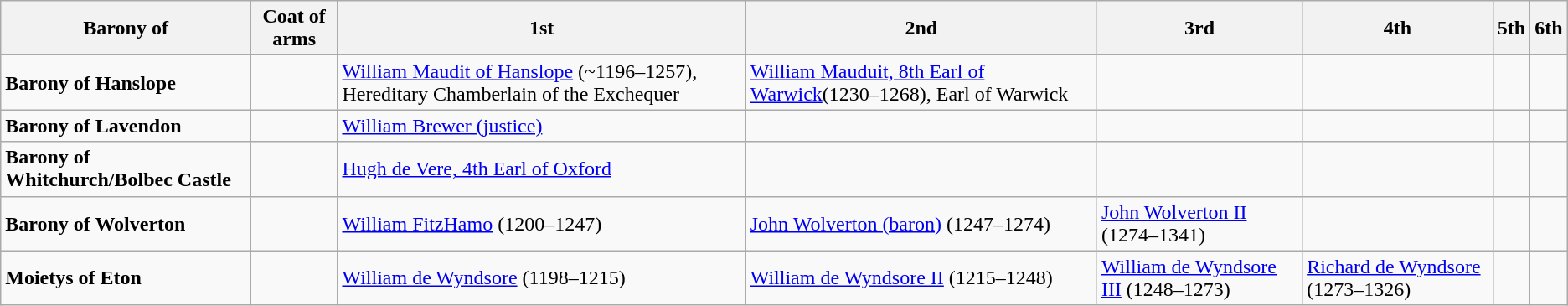<table class="wikitable">
<tr>
<th>Barony of</th>
<th>Coat of arms</th>
<th>1st</th>
<th>2nd</th>
<th>3rd</th>
<th>4th</th>
<th>5th</th>
<th>6th</th>
</tr>
<tr>
<td><strong>Barony of Hanslope</strong></td>
<td></td>
<td><a href='#'>William Maudit of Hanslope</a> (~1196–1257), Hereditary Chamberlain of the Exchequer</td>
<td><a href='#'>William Mauduit, 8th Earl of Warwick</a>(1230–1268), Earl of Warwick</td>
<td></td>
<td></td>
<td></td>
<td></td>
</tr>
<tr>
<td><strong>Barony of Lavendon</strong>  </td>
<td></td>
<td><a href='#'>William Brewer (justice)</a></td>
<td></td>
<td></td>
<td></td>
<td></td>
<td></td>
</tr>
<tr>
<td><strong>Barony of Whitchurch/Bolbec Castle</strong></td>
<td></td>
<td><a href='#'>Hugh de Vere, 4th Earl of Oxford</a></td>
<td></td>
<td></td>
<td></td>
<td></td>
<td></td>
</tr>
<tr>
<td><strong>Barony of Wolverton</strong></td>
<td></td>
<td><a href='#'>William FitzHamo</a> (1200–1247)</td>
<td><a href='#'>John Wolverton (baron)</a> (1247–1274)</td>
<td><a href='#'>John Wolverton II</a> (1274–1341)</td>
<td></td>
<td></td>
<td></td>
</tr>
<tr>
<td><strong>Moietys of Eton</strong></td>
<td></td>
<td><a href='#'>William de Wyndsore</a> (1198–1215)</td>
<td><a href='#'>William de Wyndsore II</a> (1215–1248)</td>
<td><a href='#'>William de Wyndsore III</a> (1248–1273)</td>
<td><a href='#'>Richard de Wyndsore</a> (1273–1326)</td>
<td></td>
<td></td>
</tr>
</table>
